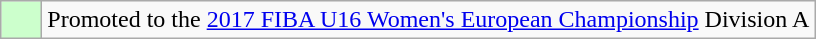<table class="wikitable">
<tr>
<td width=20px bgcolor="#ccffcc"></td>
<td>Promoted to the <a href='#'>2017 FIBA U16 Women's European Championship</a> Division A</td>
</tr>
</table>
